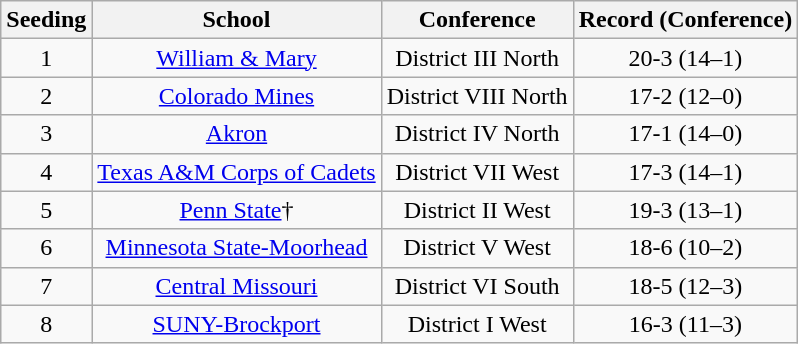<table class="wikitable">
<tr align="center">
<th>Seeding</th>
<th>School</th>
<th>Conference</th>
<th>Record (Conference)</th>
</tr>
<tr align="center">
<td>1</td>
<td><a href='#'>William & Mary</a></td>
<td>District III North</td>
<td>20-3 (14–1)</td>
</tr>
<tr align="center">
<td>2</td>
<td><a href='#'>Colorado Mines</a></td>
<td>District VIII North</td>
<td>17-2 (12–0)</td>
</tr>
<tr align="center">
<td>3</td>
<td><a href='#'>Akron</a></td>
<td>District IV North</td>
<td>17-1 (14–0)</td>
</tr>
<tr align="center">
<td>4</td>
<td><a href='#'>Texas A&M Corps of Cadets</a></td>
<td>District VII West</td>
<td>17-3 (14–1)</td>
</tr>
<tr align="center">
<td>5</td>
<td><a href='#'>Penn State</a>†</td>
<td>District II West</td>
<td>19-3 (13–1)</td>
</tr>
<tr align="center">
<td>6</td>
<td><a href='#'>Minnesota State-Moorhead</a></td>
<td>District V West</td>
<td>18-6 (10–2)</td>
</tr>
<tr align="center">
<td>7</td>
<td><a href='#'>Central Missouri</a></td>
<td>District VI South</td>
<td>18-5 (12–3)</td>
</tr>
<tr align="center">
<td>8</td>
<td><a href='#'>SUNY-Brockport</a></td>
<td>District I West</td>
<td>16-3 (11–3)</td>
</tr>
</table>
